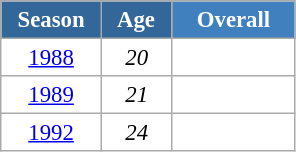<table class="wikitable" style="font-size:95%; text-align:center; border:grey solid 1px; border-collapse:collapse; background:#ffffff;">
<tr>
<th style="background-color:#369; color:white; width:60px;"> Season </th>
<th style="background-color:#369; color:white; width:40px;"> Age </th>
<th style="background-color:#4180be; color:white; width:75px;">Overall</th>
</tr>
<tr>
<td><a href='#'>1988</a></td>
<td><em>20</em></td>
<td></td>
</tr>
<tr>
<td><a href='#'>1989</a></td>
<td><em>21</em></td>
<td></td>
</tr>
<tr>
<td><a href='#'>1992</a></td>
<td><em>24</em></td>
<td></td>
</tr>
</table>
